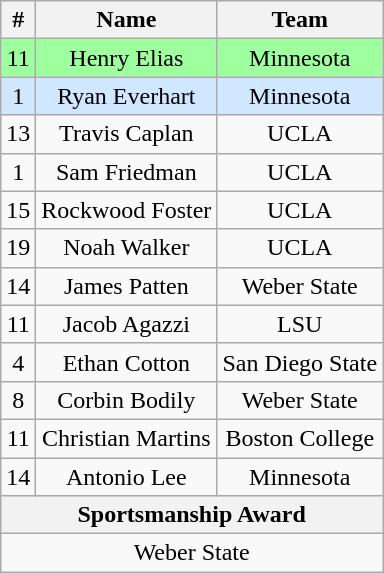<table class="wikitable" style="text-align:center">
<tr>
<th>#</th>
<th>Name</th>
<th>Team</th>
</tr>
<tr bgcolor="#9eff9e">
<td>11</td>
<td>Henry Elias</td>
<td>Minnesota</td>
</tr>
<tr style="background:#d0e7ff">
<td>1</td>
<td>Ryan Everhart</td>
<td>Minnesota</td>
</tr>
<tr>
<td>13</td>
<td>Travis Caplan</td>
<td>UCLA</td>
</tr>
<tr>
<td>1</td>
<td>Sam Friedman</td>
<td>UCLA</td>
</tr>
<tr>
<td>15</td>
<td>Rockwood Foster</td>
<td>UCLA</td>
</tr>
<tr>
<td>19</td>
<td>Noah Walker</td>
<td>UCLA</td>
</tr>
<tr>
<td>14</td>
<td>James Patten</td>
<td>Weber State</td>
</tr>
<tr>
<td>11</td>
<td>Jacob Agazzi</td>
<td>LSU</td>
</tr>
<tr>
<td>4</td>
<td>Ethan Cotton</td>
<td>San Diego State</td>
</tr>
<tr>
<td>8</td>
<td>Corbin Bodily</td>
<td>Weber State</td>
</tr>
<tr>
<td>11</td>
<td>Christian Martins</td>
<td>Boston College</td>
</tr>
<tr>
<td>14</td>
<td>Antonio Lee</td>
<td>Minnesota</td>
</tr>
<tr>
<th colspan="3">Sportsmanship Award</th>
</tr>
<tr>
<td colspan="3">Weber State</td>
</tr>
</table>
